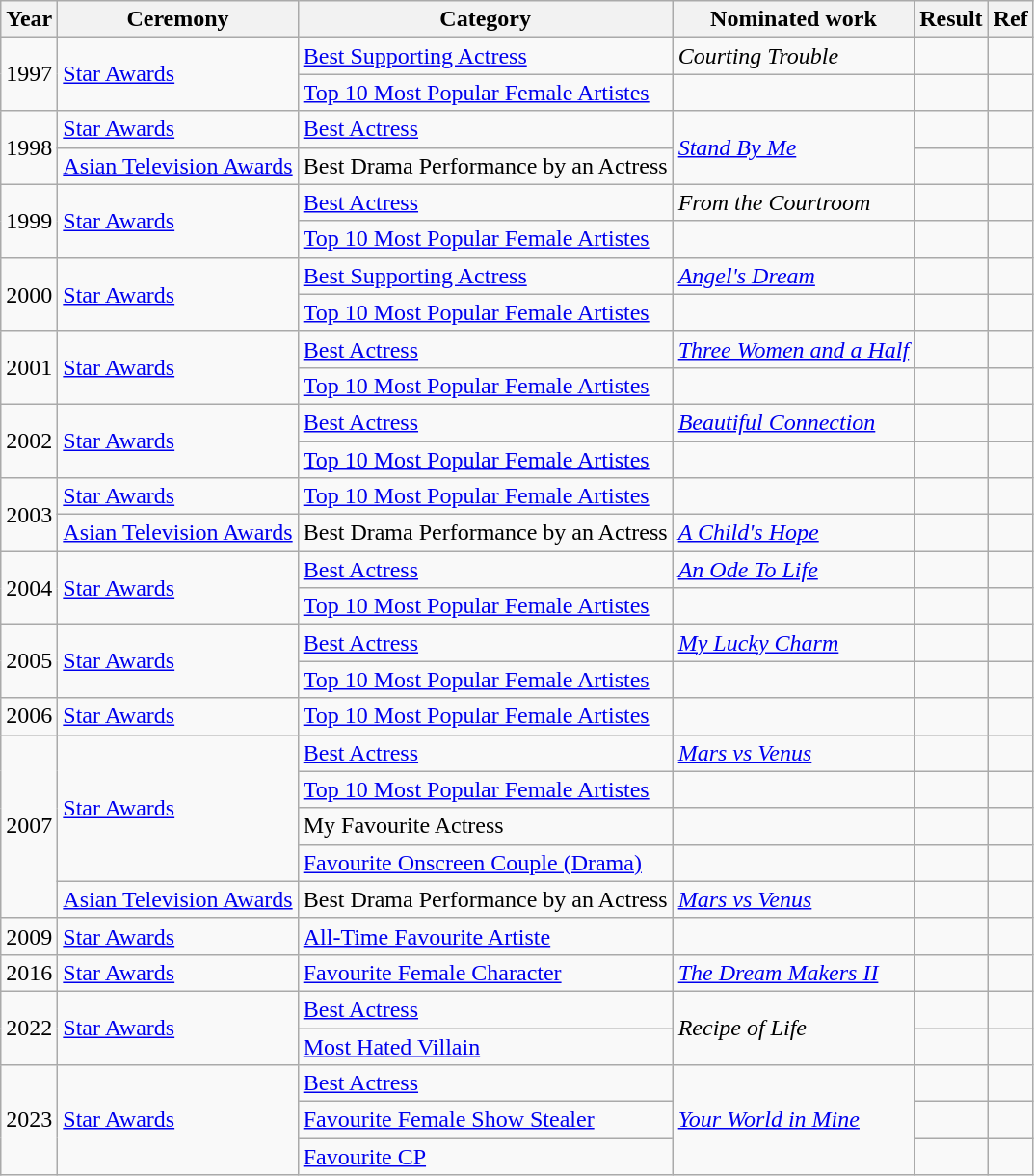<table class="wikitable sortable">
<tr>
<th>Year</th>
<th>Ceremony</th>
<th>Category</th>
<th>Nominated work</th>
<th>Result</th>
<th>Ref</th>
</tr>
<tr>
<td rowspan="2">1997</td>
<td rowspan="2"><a href='#'>Star Awards</a></td>
<td><a href='#'>Best Supporting Actress</a></td>
<td><em>Courting Trouble</em> </td>
<td></td>
<td></td>
</tr>
<tr>
<td><a href='#'>Top 10 Most Popular Female Artistes</a></td>
<td></td>
<td></td>
<td></td>
</tr>
<tr>
<td rowspan="2">1998</td>
<td><a href='#'>Star Awards</a></td>
<td><a href='#'>Best Actress</a></td>
<td rowspan="2"><em><a href='#'>Stand By Me</a></em> </td>
<td></td>
<td></td>
</tr>
<tr>
<td><a href='#'>Asian Television Awards</a></td>
<td>Best Drama Performance by an Actress</td>
<td></td>
<td></td>
</tr>
<tr>
<td rowspan="2">1999</td>
<td rowspan="2"><a href='#'>Star Awards</a></td>
<td><a href='#'>Best Actress</a></td>
<td><em>From the Courtroom</em>  </td>
<td></td>
<td></td>
</tr>
<tr>
<td><a href='#'>Top 10 Most Popular Female Artistes</a></td>
<td></td>
<td></td>
<td></td>
</tr>
<tr>
<td rowspan="2">2000</td>
<td rowspan="2"><a href='#'>Star Awards</a></td>
<td><a href='#'>Best Supporting Actress</a></td>
<td><em><a href='#'>Angel's Dream</a></em> </td>
<td></td>
<td></td>
</tr>
<tr>
<td><a href='#'>Top 10 Most Popular Female Artistes</a></td>
<td></td>
<td></td>
<td></td>
</tr>
<tr>
<td rowspan="2">2001</td>
<td rowspan="2"><a href='#'>Star Awards</a></td>
<td><a href='#'>Best Actress</a></td>
<td><em><a href='#'>Three Women and a Half</a></em> </td>
<td></td>
<td></td>
</tr>
<tr>
<td><a href='#'>Top 10 Most Popular Female Artistes</a></td>
<td></td>
<td></td>
<td></td>
</tr>
<tr>
<td rowspan="2">2002</td>
<td rowspan="2"><a href='#'>Star Awards</a></td>
<td><a href='#'>Best Actress</a></td>
<td><em><a href='#'>Beautiful Connection</a></em> </td>
<td></td>
<td></td>
</tr>
<tr>
<td><a href='#'>Top 10 Most Popular Female Artistes</a></td>
<td></td>
<td></td>
<td></td>
</tr>
<tr>
<td rowspan="2">2003</td>
<td><a href='#'>Star Awards</a></td>
<td><a href='#'>Top 10 Most Popular Female Artistes</a></td>
<td></td>
<td></td>
<td></td>
</tr>
<tr>
<td><a href='#'>Asian Television Awards</a></td>
<td>Best Drama Performance by an Actress</td>
<td><em><a href='#'>A Child's Hope</a></em> </td>
<td></td>
<td></td>
</tr>
<tr>
<td rowspan="2">2004</td>
<td rowspan="2"><a href='#'>Star Awards</a></td>
<td><a href='#'>Best Actress</a></td>
<td><em><a href='#'>An Ode To Life</a></em> </td>
<td></td>
<td></td>
</tr>
<tr>
<td><a href='#'>Top 10 Most Popular Female Artistes</a></td>
<td></td>
<td></td>
<td></td>
</tr>
<tr>
<td rowspan="2">2005</td>
<td rowspan="2"><a href='#'>Star Awards</a></td>
<td><a href='#'>Best Actress</a></td>
<td><em><a href='#'>My Lucky Charm</a></em> </td>
<td></td>
<td></td>
</tr>
<tr>
<td><a href='#'>Top 10 Most Popular Female Artistes</a></td>
<td></td>
<td></td>
<td></td>
</tr>
<tr>
<td>2006</td>
<td><a href='#'>Star Awards</a></td>
<td><a href='#'>Top 10 Most Popular Female Artistes</a></td>
<td></td>
<td></td>
<td></td>
</tr>
<tr>
<td rowspan="5">2007</td>
<td rowspan="4"><a href='#'>Star Awards</a></td>
<td><a href='#'>Best Actress</a></td>
<td><em><a href='#'>Mars vs Venus</a></em> </td>
<td></td>
<td></td>
</tr>
<tr>
<td><a href='#'>Top 10 Most Popular Female Artistes</a></td>
<td></td>
<td></td>
<td></td>
</tr>
<tr>
<td>My Favourite Actress</td>
<td></td>
<td></td>
<td></td>
</tr>
<tr>
<td><a href='#'>Favourite Onscreen Couple (Drama)</a></td>
<td></td>
<td></td>
<td></td>
</tr>
<tr>
<td><a href='#'>Asian Television Awards</a></td>
<td>Best Drama Performance by an Actress</td>
<td><em><a href='#'>Mars vs Venus</a></em> </td>
<td></td>
<td></td>
</tr>
<tr>
<td>2009</td>
<td><a href='#'>Star Awards</a></td>
<td><a href='#'>All-Time Favourite Artiste</a></td>
<td></td>
<td></td>
<td></td>
</tr>
<tr>
<td>2016</td>
<td><a href='#'>Star Awards</a></td>
<td><a href='#'>Favourite Female Character</a></td>
<td><em><a href='#'>The Dream Makers II</a></em> </td>
<td></td>
<td></td>
</tr>
<tr>
<td rowspan="2">2022</td>
<td rowspan="2"><a href='#'>Star Awards</a></td>
<td><a href='#'>Best Actress</a></td>
<td rowspan="2"><em>Recipe of Life</em> </td>
<td></td>
<td></td>
</tr>
<tr>
<td><a href='#'>Most Hated Villain</a></td>
<td></td>
<td></td>
</tr>
<tr>
<td rowspan="3">2023</td>
<td rowspan="3"><a href='#'>Star Awards</a></td>
<td><a href='#'>Best Actress</a></td>
<td rowspan="3"><em><a href='#'>Your World in Mine</a></em> </td>
<td></td>
<td></td>
</tr>
<tr>
<td><a href='#'>Favourite Female Show Stealer</a></td>
<td></td>
<td></td>
</tr>
<tr>
<td><a href='#'>Favourite CP</a></td>
<td></td>
<td></td>
</tr>
</table>
